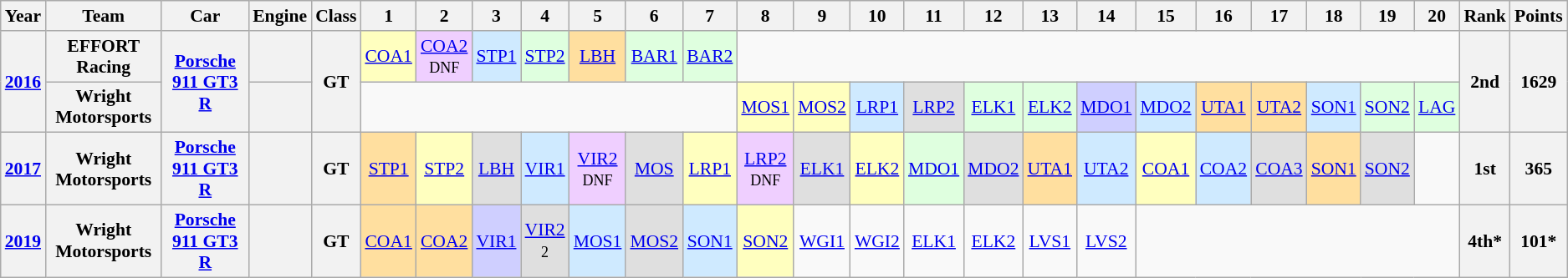<table class="wikitable" style="text-align:center; font-size:90%">
<tr>
<th>Year</th>
<th>Team</th>
<th>Car</th>
<th>Engine</th>
<th>Class</th>
<th>1</th>
<th>2</th>
<th>3</th>
<th>4</th>
<th>5</th>
<th>6</th>
<th>7</th>
<th>8</th>
<th>9</th>
<th>10</th>
<th>11</th>
<th>12</th>
<th>13</th>
<th>14</th>
<th>15</th>
<th>16</th>
<th>17</th>
<th>18</th>
<th>19</th>
<th>20</th>
<th>Rank</th>
<th>Points</th>
</tr>
<tr>
<th rowspan=2><a href='#'>2016</a></th>
<th>EFFORT Racing</th>
<th rowspan=2><a href='#'>Porsche 911 GT3 R</a></th>
<th></th>
<th rowspan=2>GT</th>
<td style="background:#FFFFBF;"><a href='#'>COA1</a> <br></td>
<td style="background:#EFCFFF;"><a href='#'>COA2</a> <br><small>DNF</small></td>
<td style="background:#CFEAFF;"><a href='#'>STP1</a> <br></td>
<td style="background:#DFFFDF;"><a href='#'>STP2</a> <br></td>
<td style="background:#FFDF9F;"><a href='#'>LBH</a> <br></td>
<td style="background:#DFFFDF;"><a href='#'>BAR1</a> <br></td>
<td style="background:#DFFFDF;"><a href='#'>BAR2</a> <br></td>
<td colspan=13></td>
<th rowspan=2>2nd</th>
<th rowspan=2>1629</th>
</tr>
<tr>
<th>Wright Motorsports</th>
<th></th>
<td colspan=7></td>
<td style="background:#FFFFBF;"><a href='#'>MOS1</a> <br></td>
<td style="background:#FFFFBF;"><a href='#'>MOS2</a> <br></td>
<td style="background:#CFEAFF;"><a href='#'>LRP1</a> <br></td>
<td style="background:#DFDFDF;"><a href='#'>LRP2</a> <br></td>
<td style="background:#DFFFDF;"><a href='#'>ELK1</a> <br></td>
<td style="background:#DFFFDF;"><a href='#'>ELK2</a> <br></td>
<td style="background:#CFCFFF;"><a href='#'>MDO1</a> <br></td>
<td style="background:#CFEAFF;"><a href='#'>MDO2</a> <br></td>
<td style="background:#FFDF9F;"><a href='#'>UTA1</a> <br></td>
<td style="background:#FFDF9F;"><a href='#'>UTA2</a> <br></td>
<td style="background:#CFEAFF;"><a href='#'>SON1</a> <br></td>
<td style="background:#DFFFDF;"><a href='#'>SON2</a> <br></td>
<td style="background:#DFFFDF;"><a href='#'>LAG</a> <br></td>
</tr>
<tr>
<th><a href='#'>2017</a></th>
<th>Wright Motorsports</th>
<th><a href='#'>Porsche 911 GT3 R</a></th>
<th></th>
<th>GT</th>
<td style="background:#FFDF9F;"><a href='#'>STP1</a> <br></td>
<td style="background:#FFFFBF;"><a href='#'>STP2</a> <br></td>
<td style="background:#DFDFDF;"><a href='#'>LBH</a> <br></td>
<td style="background:#CFEAFF;"><a href='#'>VIR1</a> <br></td>
<td style="background:#EFCFFF;"><a href='#'>VIR2</a> <br><small>DNF</small></td>
<td style="background:#DFDFDF;"><a href='#'>MOS</a> <br></td>
<td style="background:#FFFFBF;"><a href='#'>LRP1</a> <br></td>
<td style="background:#EFCFFF;"><a href='#'>LRP2</a> <br><small>DNF</small></td>
<td style="background:#DFDFDF;"><a href='#'>ELK1</a> <br></td>
<td style="background:#FFFFBF;"><a href='#'>ELK2</a> <br></td>
<td style="background:#DFFFDF;"><a href='#'>MDO1</a> <br></td>
<td style="background:#DFDFDF;"><a href='#'>MDO2</a> <br></td>
<td style="background:#FFDF9F;"><a href='#'>UTA1</a>  <br></td>
<td style="background:#CFEAFF;"><a href='#'>UTA2</a>  <br></td>
<td style="background:#FFFFBF;"><a href='#'>COA1</a> <br></td>
<td style="background:#CFEAFF;"><a href='#'>COA2</a> <br></td>
<td style="background:#DFDFDF;"><a href='#'>COA3</a> <br></td>
<td style="background:#FFDF9F;"><a href='#'>SON1</a> <br></td>
<td style="background:#DFDFDF;"><a href='#'>SON2</a> <br></td>
<td></td>
<th>1st</th>
<th>365</th>
</tr>
<tr>
<th><a href='#'>2019</a></th>
<th>Wright Motorsports</th>
<th><a href='#'>Porsche 911 GT3 R</a></th>
<th></th>
<th>GT</th>
<td style="background:#FFDF9F;"><a href='#'>COA1</a> <br></td>
<td style="background:#FFDF9F;"><a href='#'>COA2</a> <br></td>
<td style="background:#CFCFFF;"><a href='#'>VIR1</a> <br></td>
<td style="background:#DFDFDF;"><a href='#'>VIR2</a> <br><small>2</small></td>
<td style="background:#CFEAFF;"><a href='#'>MOS1</a> <br></td>
<td style="background:#DFDFDF;"><a href='#'>MOS2</a> <br></td>
<td style="background:#CFEAFF;"><a href='#'>SON1</a> <br></td>
<td style="background:#FFFFBF;"><a href='#'>SON2</a> <br></td>
<td><a href='#'>WGI1</a> <br></td>
<td><a href='#'>WGI2</a> <br></td>
<td><a href='#'>ELK1</a> <br></td>
<td><a href='#'>ELK2</a> <br></td>
<td><a href='#'>LVS1</a> <br></td>
<td><a href='#'>LVS2</a> <br></td>
<td colspan=6></td>
<th>4th*</th>
<th>101*</th>
</tr>
</table>
